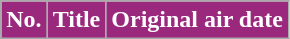<table class="wikitable plainrowheaders">
<tr style="color:white;">
<th style="background-color: #9A297E">No.</th>
<th style="background-color: #9A297E">Title</th>
<th style="background-color: #9A297E">Original air date<br>








</th>
</tr>
</table>
